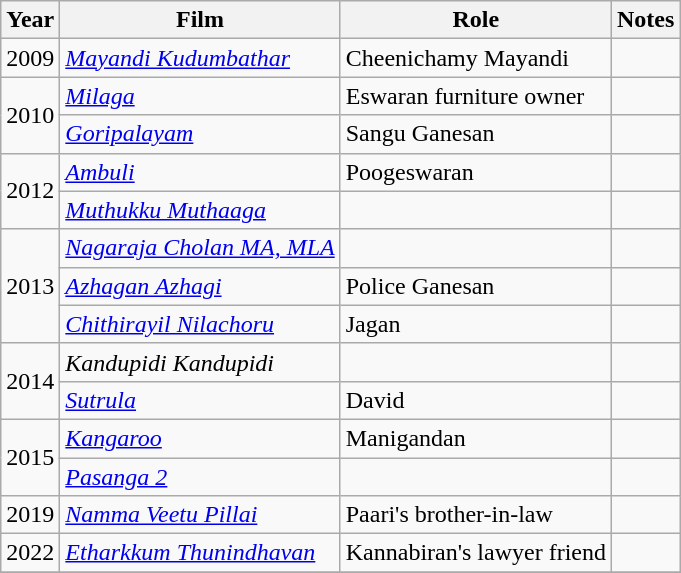<table class="wikitable sortable">
<tr>
<th>Year</th>
<th>Film</th>
<th>Role</th>
<th class=unsortable>Notes</th>
</tr>
<tr>
<td>2009</td>
<td><em><a href='#'>Mayandi Kudumbathar</a></em></td>
<td>Cheenichamy Mayandi</td>
<td></td>
</tr>
<tr>
<td rowspan=2>2010</td>
<td><em><a href='#'>Milaga</a></em></td>
<td>Eswaran furniture owner</td>
<td></td>
</tr>
<tr>
<td><em><a href='#'>Goripalayam</a></em></td>
<td>Sangu Ganesan</td>
<td></td>
</tr>
<tr>
<td rowspan=2>2012</td>
<td><em><a href='#'>Ambuli</a></em></td>
<td>Poogeswaran</td>
<td></td>
</tr>
<tr>
<td><em><a href='#'>Muthukku Muthaaga</a></em></td>
<td></td>
<td></td>
</tr>
<tr>
<td rowspan=3>2013</td>
<td><em><a href='#'>Nagaraja Cholan MA, MLA</a></em></td>
<td></td>
</tr>
<tr>
<td><em><a href='#'>Azhagan Azhagi</a></em></td>
<td>Police Ganesan</td>
<td></td>
</tr>
<tr>
<td><em><a href='#'>Chithirayil Nilachoru</a></em></td>
<td>Jagan</td>
<td></td>
</tr>
<tr>
<td rowspan=2>2014</td>
<td><em>Kandupidi Kandupidi</em></td>
<td></td>
<td></td>
</tr>
<tr>
<td><em><a href='#'>Sutrula</a></em></td>
<td>David</td>
<td></td>
</tr>
<tr>
<td rowspan=2>2015</td>
<td><em><a href='#'>Kangaroo</a></em></td>
<td>Manigandan</td>
<td></td>
</tr>
<tr>
<td><em><a href='#'>Pasanga 2</a></em></td>
<td></td>
<td></td>
</tr>
<tr>
<td>2019</td>
<td><em><a href='#'>Namma Veetu Pillai</a></em></td>
<td>Paari's brother-in-law</td>
<td></td>
</tr>
<tr>
<td>2022</td>
<td><em><a href='#'>Etharkkum Thunindhavan</a></em></td>
<td>Kannabiran's lawyer friend</td>
<td></td>
</tr>
<tr>
</tr>
</table>
